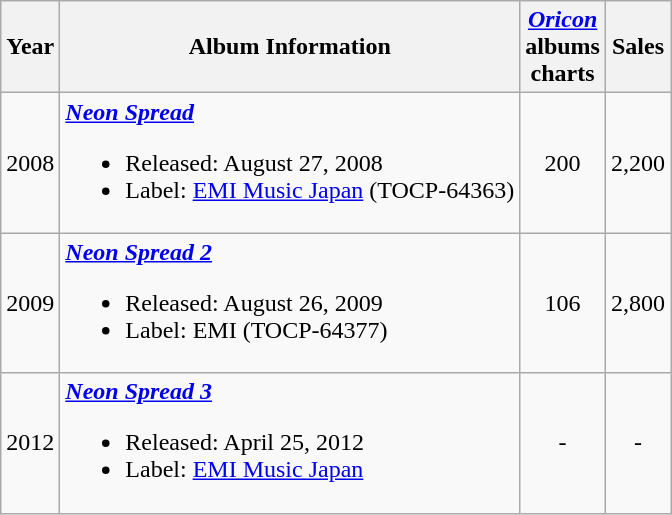<table class="wikitable">
<tr>
<th rowspan="1">Year</th>
<th rowspan="1">Album Information</th>
<th colspan="1"><em><a href='#'>Oricon</a></em><br>albums<br>charts<br></th>
<th colspan="1">Sales<br></th>
</tr>
<tr>
<td align="center">2008</td>
<td><strong><em><a href='#'>Neon Spread</a></em></strong><br><ul><li>Released: August 27, 2008</li><li>Label: <a href='#'>EMI Music Japan</a> (TOCP-64363)</li></ul></td>
<td align="center">200</td>
<td align="center">2,200</td>
</tr>
<tr>
<td align="center">2009</td>
<td><strong><em><a href='#'>Neon Spread 2</a></em></strong><br><ul><li>Released: August 26, 2009</li><li>Label: EMI (TOCP-64377)</li></ul></td>
<td align="center">106</td>
<td align="center">2,800</td>
</tr>
<tr>
<td align="center">2012</td>
<td><strong><em><a href='#'>Neon Spread 3</a></em></strong><br><ul><li>Released: April 25, 2012</li><li>Label: <a href='#'>EMI Music Japan</a></li></ul></td>
<td align="center">-</td>
<td align="center">-</td>
</tr>
</table>
